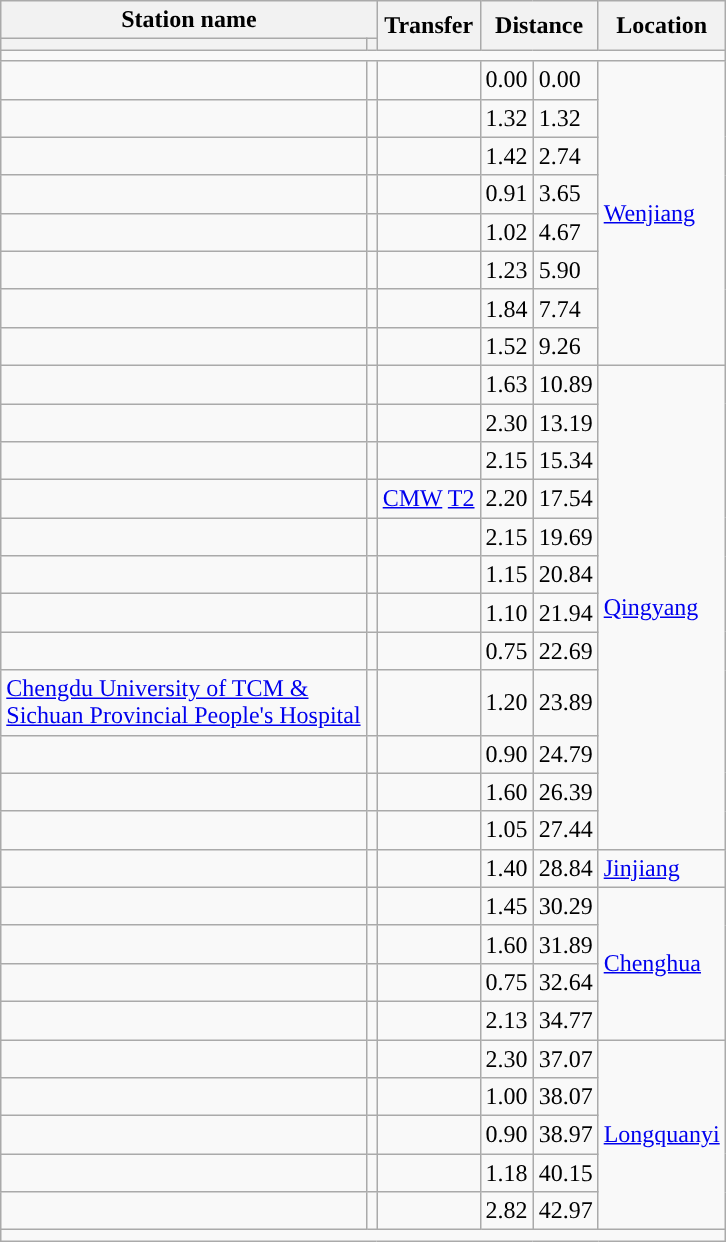<table class="wikitable">
<tr>
<th colspan=2>Station name</th>
<th rowspan=2>Transfer</th>
<th colspan="2" rowspan="2">Distance<br></th>
<th rowspan=2>Location</th>
</tr>
<tr>
<th></th>
<th></th>
</tr>
<tr style="background:#">
<td colspan = "6"></td>
</tr>
<tr>
<td></td>
<td></td>
<td></td>
<td>0.00</td>
<td>0.00</td>
<td rowspan="8"><a href='#'>Wenjiang</a></td>
</tr>
<tr>
<td></td>
<td></td>
<td></td>
<td>1.32</td>
<td>1.32</td>
</tr>
<tr>
<td></td>
<td></td>
<td></td>
<td>1.42</td>
<td>2.74</td>
</tr>
<tr>
<td></td>
<td></td>
<td></td>
<td>0.91</td>
<td>3.65</td>
</tr>
<tr>
<td></td>
<td></td>
<td></td>
<td>1.02</td>
<td>4.67</td>
</tr>
<tr>
<td></td>
<td></td>
<td></td>
<td>1.23</td>
<td>5.90</td>
</tr>
<tr>
<td></td>
<td></td>
<td></td>
<td>1.84</td>
<td>7.74</td>
</tr>
<tr>
<td></td>
<td></td>
<td></td>
<td>1.52</td>
<td>9.26</td>
</tr>
<tr>
<td></td>
<td></td>
<td></td>
<td>1.63</td>
<td>10.89</td>
<td rowspan="12"><a href='#'>Qingyang</a></td>
</tr>
<tr>
<td></td>
<td></td>
<td></td>
<td>2.30</td>
<td>13.19</td>
</tr>
<tr>
<td></td>
<td></td>
<td></td>
<td>2.15</td>
<td>15.34</td>
</tr>
<tr>
<td></td>
<td></td>
<td>  <a href='#'>CMW</a>  <a href='#'>T2</a></td>
<td>2.20</td>
<td>17.54</td>
</tr>
<tr>
<td></td>
<td></td>
<td></td>
<td>2.15</td>
<td>19.69</td>
</tr>
<tr>
<td></td>
<td></td>
<td></td>
<td>1.15</td>
<td>20.84</td>
</tr>
<tr>
<td></td>
<td></td>
<td></td>
<td>1.10</td>
<td>21.94</td>
</tr>
<tr>
<td></td>
<td></td>
<td></td>
<td>0.75</td>
<td>22.69</td>
</tr>
<tr>
<td><a href='#'>Chengdu University of TCM &<br>Sichuan Provincial People's Hospital</a></td>
<td></td>
<td> </td>
<td>1.20</td>
<td>23.89</td>
</tr>
<tr>
<td></td>
<td></td>
<td></td>
<td>0.90</td>
<td>24.79</td>
</tr>
<tr>
<td></td>
<td></td>
<td></td>
<td>1.60</td>
<td>26.39</td>
</tr>
<tr>
<td></td>
<td></td>
<td></td>
<td>1.05</td>
<td>27.44</td>
</tr>
<tr>
<td></td>
<td></td>
<td></td>
<td>1.40</td>
<td>28.84</td>
<td rowspan="1"><a href='#'>Jinjiang</a></td>
</tr>
<tr>
<td></td>
<td></td>
<td></td>
<td>1.45</td>
<td>30.29</td>
<td rowspan="4"><a href='#'>Chenghua</a></td>
</tr>
<tr>
<td></td>
<td></td>
<td></td>
<td>1.60</td>
<td>31.89</td>
</tr>
<tr>
<td></td>
<td></td>
<td></td>
<td>0.75</td>
<td>32.64</td>
</tr>
<tr>
<td></td>
<td></td>
<td></td>
<td>2.13</td>
<td>34.77</td>
</tr>
<tr>
<td></td>
<td></td>
<td></td>
<td>2.30</td>
<td>37.07</td>
<td rowspan="5"><a href='#'>Longquanyi</a></td>
</tr>
<tr>
<td></td>
<td></td>
<td></td>
<td>1.00</td>
<td>38.07</td>
</tr>
<tr>
<td></td>
<td></td>
<td></td>
<td>0.90</td>
<td>38.97</td>
</tr>
<tr>
<td></td>
<td></td>
<td></td>
<td>1.18</td>
<td>40.15</td>
</tr>
<tr>
<td></td>
<td></td>
<td></td>
<td>2.82</td>
<td>42.97</td>
</tr>
<tr style="background:#">
<td colspan = "6"></td>
</tr>
</table>
